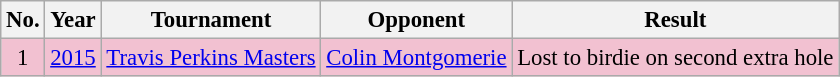<table class="wikitable" style="font-size:95%;">
<tr>
<th>No.</th>
<th>Year</th>
<th>Tournament</th>
<th>Opponent</th>
<th>Result</th>
</tr>
<tr style="background:#F2C1D1;">
<td align=center>1</td>
<td><a href='#'>2015</a></td>
<td><a href='#'>Travis Perkins Masters</a></td>
<td> <a href='#'>Colin Montgomerie</a></td>
<td>Lost to birdie on second extra hole</td>
</tr>
</table>
